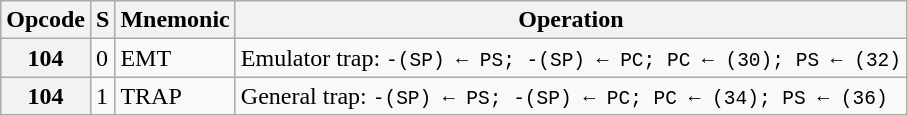<table class="wikitable">
<tr>
<th>Opcode</th>
<th>S</th>
<th>Mnemonic</th>
<th>Operation</th>
</tr>
<tr>
<th>104</th>
<td>0</td>
<td>EMT</td>
<td>Emulator trap: <code>-(SP) ← PS; -(SP) ← PC; PC ← (30); PS ← (32)</code></td>
</tr>
<tr>
<th>104</th>
<td>1</td>
<td>TRAP</td>
<td>General trap: <code>-(SP) ← PS; -(SP) ← PC; PC ← (34); PS ← (36)</code></td>
</tr>
</table>
